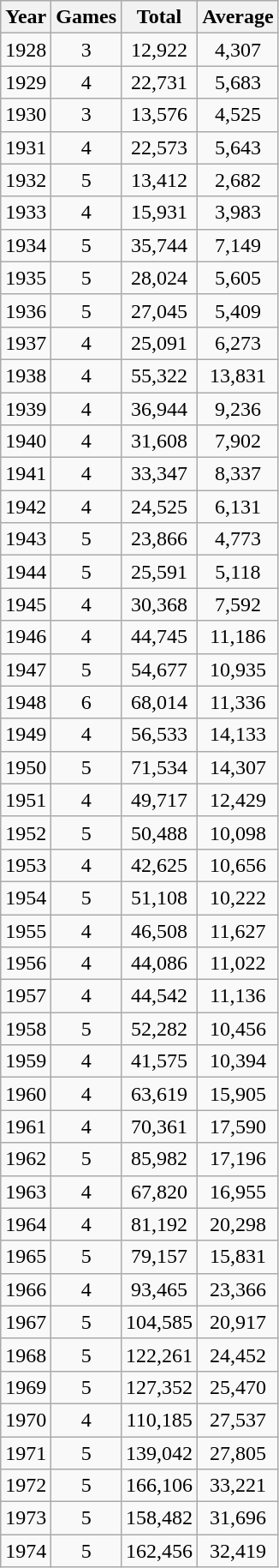<table class="wikitable sortable" style="text-align:center">
<tr>
<th>Year</th>
<th>Games</th>
<th>Total</th>
<th>Average</th>
</tr>
<tr>
<td>1928</td>
<td>3</td>
<td>12,922</td>
<td>4,307</td>
</tr>
<tr>
<td>1929</td>
<td>4</td>
<td>22,731</td>
<td>5,683</td>
</tr>
<tr>
<td>1930</td>
<td>3</td>
<td>13,576</td>
<td>4,525</td>
</tr>
<tr>
<td>1931</td>
<td>4</td>
<td>22,573</td>
<td>5,643</td>
</tr>
<tr>
<td>1932</td>
<td>5</td>
<td>13,412</td>
<td>2,682</td>
</tr>
<tr>
<td>1933</td>
<td>4</td>
<td>15,931</td>
<td>3,983</td>
</tr>
<tr>
<td>1934</td>
<td>5</td>
<td>35,744</td>
<td>7,149</td>
</tr>
<tr>
<td>1935</td>
<td>5</td>
<td>28,024</td>
<td>5,605</td>
</tr>
<tr>
<td>1936</td>
<td>5</td>
<td>27,045</td>
<td>5,409</td>
</tr>
<tr>
<td>1937</td>
<td>4</td>
<td>25,091</td>
<td>6,273</td>
</tr>
<tr>
<td>1938</td>
<td>4</td>
<td>55,322</td>
<td>13,831</td>
</tr>
<tr>
<td>1939</td>
<td>4</td>
<td>36,944</td>
<td>9,236</td>
</tr>
<tr>
<td>1940</td>
<td>4</td>
<td>31,608</td>
<td>7,902</td>
</tr>
<tr>
<td>1941</td>
<td>4</td>
<td>33,347</td>
<td>8,337</td>
</tr>
<tr>
<td>1942</td>
<td>4</td>
<td>24,525</td>
<td>6,131</td>
</tr>
<tr>
<td>1943</td>
<td>5</td>
<td>23,866</td>
<td>4,773</td>
</tr>
<tr>
<td>1944</td>
<td>5</td>
<td>25,591</td>
<td>5,118</td>
</tr>
<tr>
<td>1945</td>
<td>4</td>
<td>30,368</td>
<td>7,592</td>
</tr>
<tr>
<td>1946</td>
<td>4</td>
<td>44,745</td>
<td>11,186</td>
</tr>
<tr>
<td>1947</td>
<td>5</td>
<td>54,677</td>
<td>10,935</td>
</tr>
<tr>
<td>1948</td>
<td>6</td>
<td>68,014</td>
<td>11,336</td>
</tr>
<tr>
<td>1949</td>
<td>4</td>
<td>56,533</td>
<td>14,133</td>
</tr>
<tr>
<td>1950</td>
<td>5</td>
<td>71,534</td>
<td>14,307</td>
</tr>
<tr>
<td>1951</td>
<td>4</td>
<td>49,717</td>
<td>12,429</td>
</tr>
<tr>
<td>1952</td>
<td>5</td>
<td>50,488</td>
<td>10,098</td>
</tr>
<tr>
<td>1953</td>
<td>4</td>
<td>42,625</td>
<td>10,656</td>
</tr>
<tr>
<td>1954</td>
<td>5</td>
<td>51,108</td>
<td>10,222</td>
</tr>
<tr>
<td>1955</td>
<td>4</td>
<td>46,508</td>
<td>11,627</td>
</tr>
<tr>
<td>1956</td>
<td>4</td>
<td>44,086</td>
<td>11,022</td>
</tr>
<tr>
<td>1957</td>
<td>4</td>
<td>44,542</td>
<td>11,136</td>
</tr>
<tr>
<td>1958</td>
<td>5</td>
<td>52,282</td>
<td>10,456</td>
</tr>
<tr>
<td>1959</td>
<td>4</td>
<td>41,575</td>
<td>10,394</td>
</tr>
<tr>
<td>1960</td>
<td>4</td>
<td>63,619</td>
<td>15,905</td>
</tr>
<tr>
<td>1961</td>
<td>4</td>
<td>70,361</td>
<td>17,590</td>
</tr>
<tr>
<td>1962</td>
<td>5</td>
<td>85,982</td>
<td>17,196</td>
</tr>
<tr>
<td>1963</td>
<td>4</td>
<td>67,820</td>
<td>16,955</td>
</tr>
<tr>
<td>1964</td>
<td>4</td>
<td>81,192</td>
<td>20,298</td>
</tr>
<tr>
<td>1965</td>
<td>5</td>
<td>79,157</td>
<td>15,831</td>
</tr>
<tr>
<td>1966</td>
<td>4</td>
<td>93,465</td>
<td>23,366</td>
</tr>
<tr>
<td>1967</td>
<td>5</td>
<td>104,585</td>
<td>20,917</td>
</tr>
<tr>
<td>1968</td>
<td>5</td>
<td>122,261</td>
<td>24,452</td>
</tr>
<tr>
<td>1969</td>
<td>5</td>
<td>127,352</td>
<td>25,470</td>
</tr>
<tr>
<td>1970</td>
<td>4</td>
<td>110,185</td>
<td>27,537</td>
</tr>
<tr>
<td>1971</td>
<td>5</td>
<td>139,042</td>
<td>27,805</td>
</tr>
<tr>
<td>1972</td>
<td>5</td>
<td>166,106</td>
<td>33,221</td>
</tr>
<tr>
<td>1973</td>
<td>5</td>
<td>158,482</td>
<td>31,696</td>
</tr>
<tr>
<td>1974</td>
<td>5</td>
<td>162,456</td>
<td>32,419</td>
</tr>
</table>
